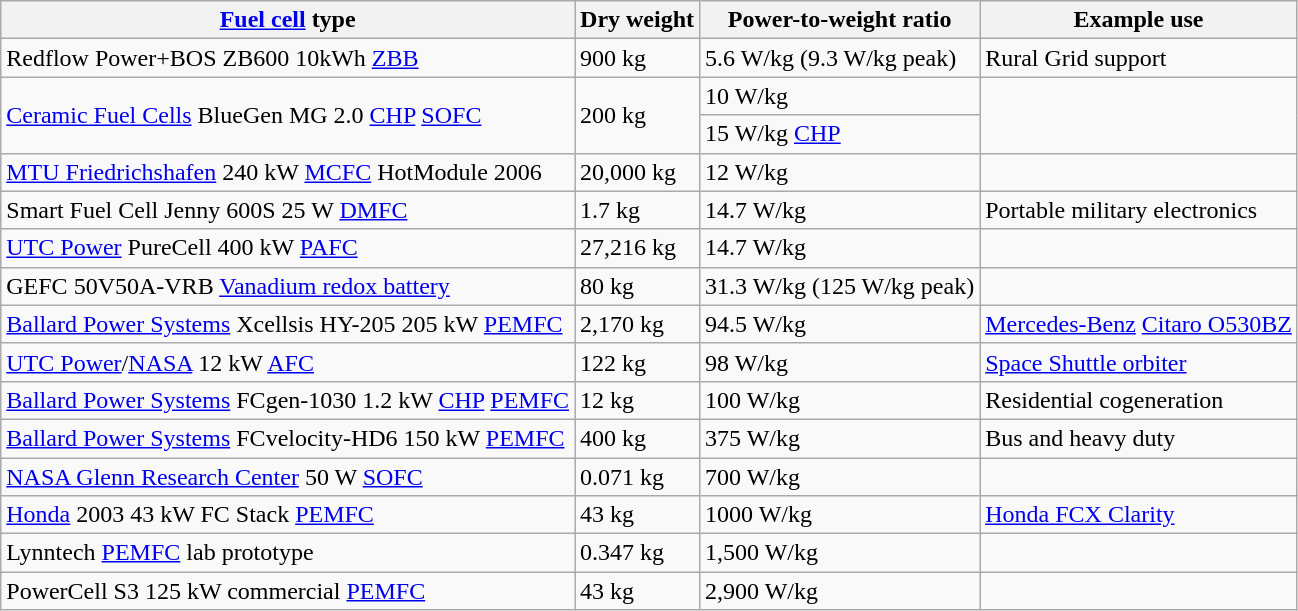<table class="wikitable sortable mw-collapsible mw-collapsed">
<tr>
<th><a href='#'>Fuel cell</a> type</th>
<th data-sort-type="number">Dry weight</th>
<th data-sort-type="number">Power-to-weight ratio</th>
<th>Example use</th>
</tr>
<tr>
<td>Redflow Power+BOS ZB600 10kWh <a href='#'>ZBB</a></td>
<td>900 kg</td>
<td>5.6 W/kg (9.3 W/kg peak)</td>
<td>Rural Grid support</td>
</tr>
<tr>
<td rowspan=2><a href='#'>Ceramic Fuel Cells</a> BlueGen MG 2.0 <a href='#'>CHP</a> <a href='#'>SOFC</a></td>
<td rowspan=2>200 kg</td>
<td>10 W/kg </td>
<td rowspan=2></td>
</tr>
<tr>
<td>15 W/kg <a href='#'>CHP</a></td>
</tr>
<tr>
<td><a href='#'>MTU Friedrichshafen</a> 240 kW <a href='#'>MCFC</a> HotModule 2006</td>
<td>20,000 kg</td>
<td>12 W/kg</td>
<td></td>
</tr>
<tr>
<td>Smart Fuel Cell Jenny 600S 25 W <a href='#'>DMFC</a></td>
<td>1.7 kg</td>
<td>14.7 W/kg</td>
<td>Portable military electronics</td>
</tr>
<tr>
<td><a href='#'>UTC Power</a> PureCell 400 kW <a href='#'>PAFC</a></td>
<td>27,216 kg</td>
<td>14.7 W/kg </td>
<td></td>
</tr>
<tr>
<td>GEFC 50V50A-VRB <a href='#'>Vanadium redox battery</a></td>
<td>80 kg</td>
<td>31.3 W/kg (125 W/kg peak) </td>
<td></td>
</tr>
<tr>
<td><a href='#'>Ballard Power Systems</a> Xcellsis HY-205 205 kW <a href='#'>PEMFC</a></td>
<td>2,170 kg</td>
<td>94.5 W/kg</td>
<td><a href='#'>Mercedes-Benz</a> <a href='#'>Citaro O530BZ</a></td>
</tr>
<tr>
<td><a href='#'>UTC Power</a>/<a href='#'>NASA</a> 12 kW <a href='#'>AFC</a></td>
<td>122 kg</td>
<td>98 W/kg</td>
<td><a href='#'>Space Shuttle orbiter</a></td>
</tr>
<tr>
<td><a href='#'>Ballard Power Systems</a> FCgen-1030 1.2 kW <a href='#'>CHP</a> <a href='#'>PEMFC</a></td>
<td>12 kg</td>
<td>100 W/kg</td>
<td>Residential cogeneration</td>
</tr>
<tr>
<td><a href='#'>Ballard Power Systems</a> FCvelocity-HD6 150 kW <a href='#'>PEMFC</a></td>
<td>400 kg</td>
<td>375 W/kg</td>
<td>Bus and heavy duty</td>
</tr>
<tr>
<td><a href='#'>NASA Glenn Research Center</a> 50 W <a href='#'>SOFC</a></td>
<td>0.071 kg</td>
<td>700 W/kg</td>
<td></td>
</tr>
<tr>
<td><a href='#'>Honda</a> 2003 43 kW FC Stack <a href='#'>PEMFC</a></td>
<td>43 kg </td>
<td>1000 W/kg</td>
<td><a href='#'>Honda FCX Clarity</a></td>
</tr>
<tr>
<td>Lynntech <a href='#'>PEMFC</a> lab prototype</td>
<td>0.347 kg </td>
<td>1,500 W/kg</td>
<td></td>
</tr>
<tr>
<td>PowerCell S3 125 kW commercial <a href='#'>PEMFC</a></td>
<td>43 kg </td>
<td>2,900 W/kg</td>
<td></td>
</tr>
</table>
